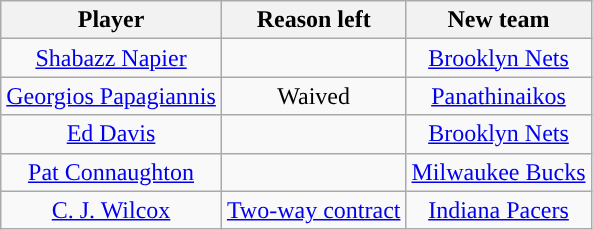<table class="wikitable sortable sortable" style="text-align: center">
<tr>
<th>Player</th>
<th>Reason left</th>
<th>New team</th>
</tr>
<tr style="text-align: center">
<td><a href='#'>Shabazz Napier</a></td>
<td></td>
<td><a href='#'>Brooklyn Nets</a></td>
</tr>
<tr style="text-align: center">
<td><a href='#'>Georgios Papagiannis</a></td>
<td>Waived</td>
<td> <a href='#'>Panathinaikos</a></td>
</tr>
<tr style="text-align: center">
<td><a href='#'>Ed Davis</a></td>
<td></td>
<td><a href='#'>Brooklyn Nets</a></td>
</tr>
<tr>
<td><a href='#'>Pat Connaughton</a></td>
<td></td>
<td><a href='#'>Milwaukee Bucks</a></td>
</tr>
<tr>
<td><a href='#'>C. J. Wilcox</a></td>
<td><a href='#'>Two-way contract</a></td>
<td><a href='#'>Indiana Pacers</a></td>
</tr>
</table>
